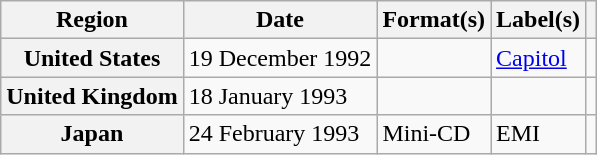<table class="wikitable plainrowheaders">
<tr>
<th scope="col">Region</th>
<th scope="col">Date</th>
<th scope="col">Format(s)</th>
<th scope="col">Label(s)</th>
<th scope="col"></th>
</tr>
<tr>
<th scope="row">United States</th>
<td>19 December 1992</td>
<td></td>
<td><a href='#'>Capitol</a></td>
<td></td>
</tr>
<tr>
<th scope="row">United Kingdom</th>
<td>18 January 1993</td>
<td></td>
<td></td>
<td></td>
</tr>
<tr>
<th scope="row">Japan</th>
<td>24 February 1993</td>
<td>Mini-CD</td>
<td>EMI</td>
<td></td>
</tr>
</table>
